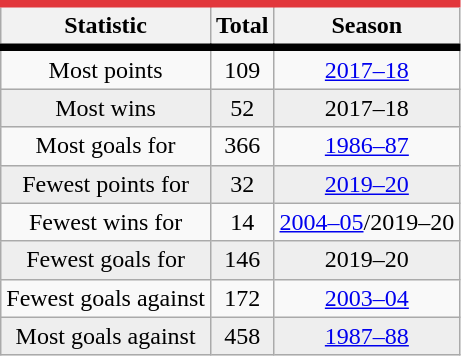<table class="wikitable" style="float:left; text-align: center; margin-right:1em">
<tr style="border-top:#E2373C 5px solid; border-bottom:#000000 5px solid;">
<th>Statistic</th>
<th>Total</th>
<th>Season</th>
</tr>
<tr>
<td>Most points</td>
<td>109</td>
<td><a href='#'>2017–18</a></td>
</tr>
<tr style="text-align:center;" bgcolor="#eeeeee">
<td>Most wins</td>
<td>52</td>
<td>2017–18</td>
</tr>
<tr>
<td>Most goals for</td>
<td>366</td>
<td><a href='#'>1986–87</a></td>
</tr>
<tr style="text-align:center;" bgcolor="#eeeeee">
<td>Fewest points for</td>
<td>32</td>
<td><a href='#'>2019–20</a></td>
</tr>
<tr>
<td>Fewest wins for</td>
<td>14</td>
<td><a href='#'>2004–05</a>/2019–20</td>
</tr>
<tr style="text-align:center;" bgcolor="#eeeeee">
<td>Fewest goals for</td>
<td>146</td>
<td>2019–20</td>
</tr>
<tr>
<td>Fewest goals against</td>
<td>172</td>
<td><a href='#'>2003–04</a></td>
</tr>
<tr style="text-align:center;" bgcolor="#eeeeee">
<td>Most goals against</td>
<td>458</td>
<td><a href='#'>1987–88</a></td>
</tr>
</table>
